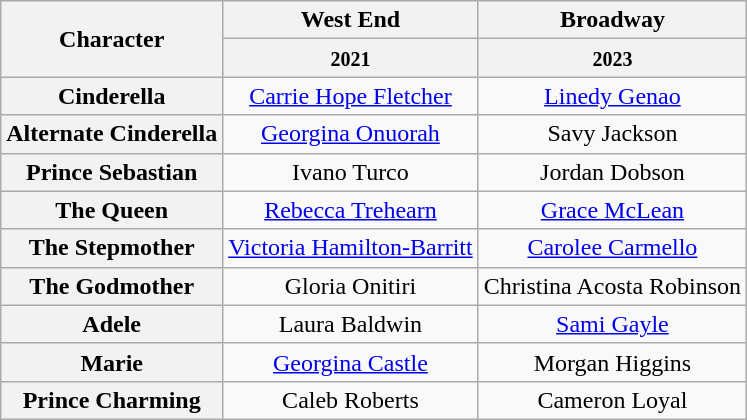<table class="wikitable">
<tr>
<th rowspan="2">Character</th>
<th>West End</th>
<th>Broadway</th>
</tr>
<tr>
<th><small>2021</small></th>
<th><small>2023</small></th>
</tr>
<tr>
<th>Cinderella</th>
<td style="text-align: center;"><a href='#'>Carrie Hope Fletcher</a></td>
<td style="text-align: center;"><a href='#'>Linedy Genao</a></td>
</tr>
<tr>
<th>Alternate Cinderella</th>
<td style="text-align: center;"><a href='#'>Georgina Onuorah</a></td>
<td style="text-align: center;">Savy Jackson</td>
</tr>
<tr>
<th>Prince Sebastian</th>
<td style="text-align: center;">Ivano Turco</td>
<td style="text-align: center;">Jordan Dobson</td>
</tr>
<tr>
<th>The Queen</th>
<td style="text-align: center;"><a href='#'>Rebecca Trehearn</a></td>
<td style="text-align: center;"><a href='#'>Grace McLean</a></td>
</tr>
<tr>
<th>The Stepmother</th>
<td style="text-align: center;"><a href='#'>Victoria Hamilton-Barritt</a></td>
<td style="text-align: center;"><a href='#'>Carolee Carmello</a></td>
</tr>
<tr>
<th>The Godmother</th>
<td style="text-align: center;">Gloria Onitiri</td>
<td style="text-align: center;">Christina Acosta Robinson</td>
</tr>
<tr>
<th>Adele</th>
<td style="text-align: center;">Laura Baldwin</td>
<td style="text-align: center;"><a href='#'>Sami Gayle</a></td>
</tr>
<tr>
<th>Marie</th>
<td style="text-align: center;"><a href='#'>Georgina Castle</a></td>
<td style="text-align: center;">Morgan Higgins</td>
</tr>
<tr>
<th>Prince Charming</th>
<td style="text-align: center;">Caleb Roberts</td>
<td style="text-align: center;">Cameron Loyal</td>
</tr>
</table>
